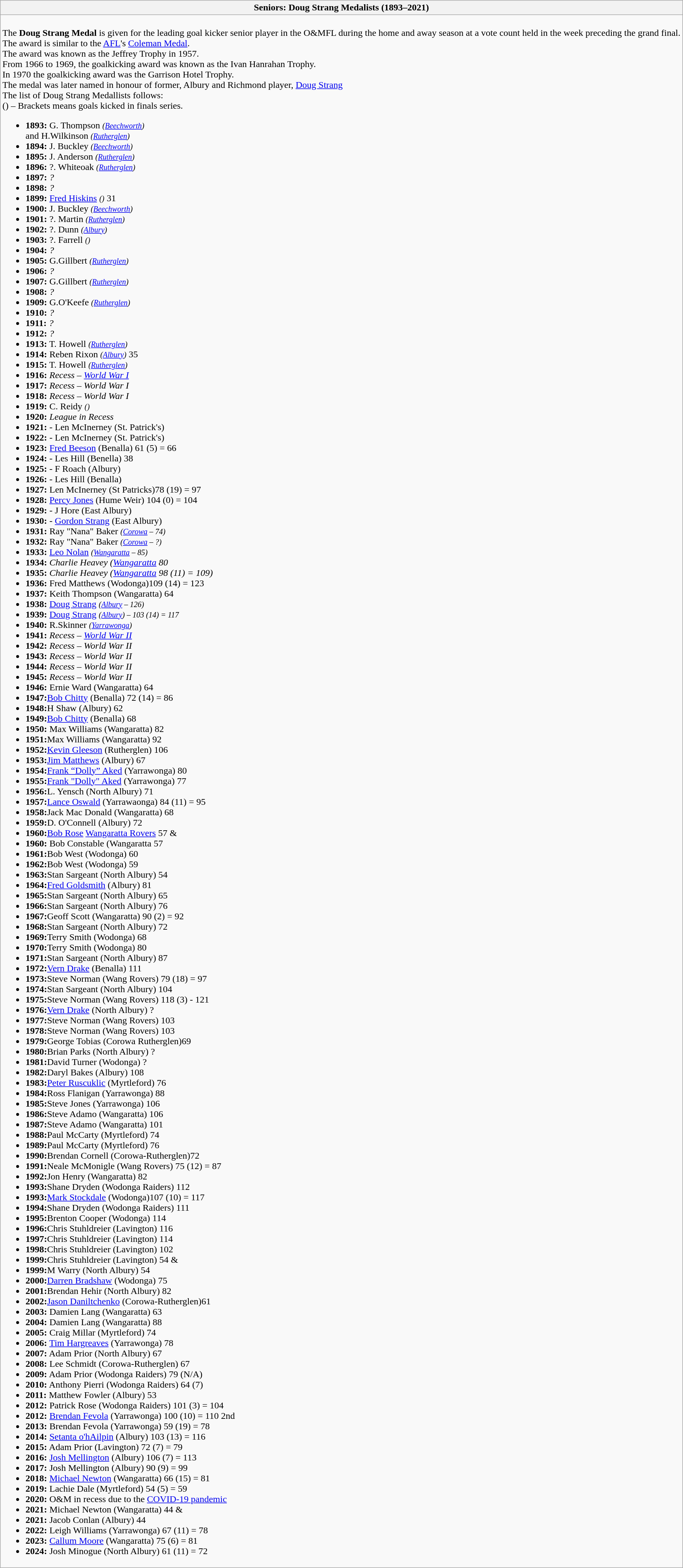<table class="wikitable collapsible collapsed">
<tr>
<th>Seniors: Doug Strang Medalists (1893–2021)</th>
</tr>
<tr>
<td><br>The <strong>Doug Strang Medal</strong> is given for the leading goal kicker senior player in the O&MFL during the home and away season at a vote count held in the week preceding the grand final.<br>The award is similar to the <a href='#'>AFL</a>'s <a href='#'>Coleman Medal</a>.<br>The award was known as the Jeffrey Trophy in 1957.<br>From 1966 to 1969, the goalkicking award was known as the Ivan Hanrahan Trophy.<br>In 1970 the goalkicking award was the Garrison Hotel Trophy.<br>The medal was later named in honour of former, Albury and Richmond player, <a href='#'>Doug Strang</a><br>The list of Doug Strang Medallists follows:<br>() – Brackets means goals kicked in finals series.<br><ul><li><strong>1893:</strong> G. Thompson <small><em>(<a href='#'>Beechworth</a>)</em></small><br>and H.Wilkinson <small><em>(<a href='#'>Rutherglen</a>)</em></small></li><li><strong>1894:</strong> J. Buckley <small><em>(<a href='#'>Beechworth</a>)</em></small></li><li><strong>1895:</strong> J. Anderson <small><em>(<a href='#'>Rutherglen</a>)</em></small></li><li><strong>1896:</strong> ?. Whiteoak <small><em>(<a href='#'>Rutherglen</a>)</em></small></li><li><strong>1897:</strong> <em>?</em></li><li><strong>1898:</strong> <em>?</em></li><li><strong>1899:</strong> <a href='#'>Fred Hiskins</a> <small><em>()</em></small> 31</li><li><strong>1900:</strong> J. Buckley <small><em>(<a href='#'>Beechworth</a>)</em></small></li><li><strong>1901:</strong> ?. Martin <small><em>(<a href='#'>Rutherglen</a>)</em></small></li><li><strong>1902:</strong> ?. Dunn <small><em>(<a href='#'>Albury</a>)</em></small></li><li><strong>1903:</strong> ?. Farrell <small><em>()</em></small></li><li><strong>1904:</strong> <em>?</em></li><li><strong>1905:</strong> G.Gillbert <small><em>(<a href='#'>Rutherglen</a>)</em></small></li><li><strong>1906:</strong> <em>?</em></li><li><strong>1907:</strong> G.Gillbert <small><em>(<a href='#'>Rutherglen</a>)</em></small></li><li><strong>1908:</strong> <em>?</em></li><li><strong>1909:</strong> G.O'Keefe <small><em>(<a href='#'>Rutherglen</a>)</em></small></li><li><strong>1910:</strong> <em>?</em></li><li><strong>1911:</strong> <em>?</em></li><li><strong>1912:</strong> <em>?</em></li><li><strong>1913:</strong> T. Howell <small><em>(<a href='#'>Rutherglen</a>)</em></small></li><li><strong>1914:</strong> Reben Rixon <small><em>(<a href='#'>Albury</a>)</em></small> 35</li><li><strong>1915:</strong> T. Howell <small><em>(<a href='#'>Rutherglen</a>)</em></small></li><li><strong>1916:</strong> <em>Recess – <a href='#'>World War I</a></em></li><li><strong>1917:</strong> <em>Recess – World War I</em></li><li><strong>1918:</strong> <em>Recess – World War I</em></li><li><strong>1919:</strong> C. Reidy <small><em>()</em></small></li><li><strong>1920:</strong> <em>League in Recess</em></li><li><strong>1921:</strong> - Len McInerney  (St. Patrick's)</li><li><strong>1922:</strong> - Len McInerney  (St. Patrick's)</li><li><strong>1923:</strong> <a href='#'>Fred Beeson</a>  (Benalla) 61 (5) = 66</li><li><strong>1924:</strong> - Les Hill     (Benella) 38</li><li><strong>1925:</strong> - F Roach      (Albury)</li><li><strong>1926:</strong> - Les Hill     (Benalla)</li><li><strong>1927:</strong> Len McInerney (St Patricks)78 (19) = 97</li><li><strong>1928:</strong> <a href='#'>Percy Jones</a> (Hume Weir) 104 (0) = 104</li><li><strong>1929:</strong> - J Hore      (East Albury)</li><li><strong>1930:</strong> - <a href='#'>Gordon Strang</a>    (East Albury)</li><li><strong>1931:</strong> Ray "Nana" Baker <small><em>(<a href='#'>Corowa</a> – 74)</em></small></li><li><strong>1932:</strong> Ray "Nana" Baker <small><em>(<a href='#'>Corowa</a> – ?)</em></small></li><li><strong>1933:</strong> <a href='#'>Leo Nolan</a> <small><em>(<a href='#'>Wangaratta</a> – 85)</em></small></li><li><strong>1934:</strong> <em>Charlie Heavey (<a href='#'>Wangaratta</a> 80</em></li><li><strong>1935:</strong> <em>Charlie Heavey (<a href='#'>Wangaratta</a> 98 (11) = 109)</em></li><li><strong>1936:</strong> Fred Matthews (Wodonga)109 (14) = 123</li><li><strong>1937:</strong> Keith Thompson (Wangaratta) 64 </li><li><strong>1938:</strong> <a href='#'>Doug Strang</a> <small><em>(<a href='#'>Albury</a> – 126)</em></small></li><li><strong>1939:</strong> <a href='#'>Doug Strang</a> <small><em>(<a href='#'>Albury</a>) – 103 (14) = 117</em></small></li><li><strong>1940:</strong> R.Skinner <small><em>(<a href='#'>Yarrawonga</a>)</em></small></li><li><strong>1941:</strong> <em>Recess – <a href='#'>World War II</a></em></li><li><strong>1942:</strong> <em>Recess – World War II</em></li><li><strong>1943:</strong> <em>Recess – World War II</em></li><li><strong>1944:</strong> <em>Recess – World War II</em></li><li><strong>1945:</strong> <em>Recess – World War II</em></li><li><strong>1946:</strong> Ernie Ward    (Wangaratta) 64</li><li><strong>1947:</strong><a href='#'>Bob Chitty</a> (Benalla)    72 (14) = 86</li><li><strong>1948:</strong>H Shaw (Albury)             62</li><li><strong>1949:</strong><a href='#'>Bob Chitty</a> (Benalla)    68</li><li><strong>1950:</strong> Max Williams  (Wangaratta) 82</li><li><strong>1951:</strong>Max Williams (Wangaratta) 92</li><li><strong>1952:</strong><a href='#'>Kevin Gleeson</a> (Rutherglen)  106</li><li><strong>1953:</strong><a href='#'>Jim Matthews</a> (Albury) 67</li><li><strong>1954:</strong><a href='#'>Frank “Dolly” Aked</a> (Yarrawonga) 80</li><li><strong>1955:</strong><a href='#'>Frank "Dolly" Aked</a> (Yarrawonga) 77</li><li><strong>1956:</strong>L. Yensch (North Albury)     71</li><li><strong>1957:</strong><a href='#'>Lance Oswald</a> (Yarrawaonga) 84 (11) = 95</li><li><strong>1958:</strong>Jack Mac Donald (Wangaratta) 68</li><li><strong>1959:</strong>D. O'Connell (Albury)         72</li><li><strong>1960:</strong><a href='#'>Bob Rose</a> <a href='#'>Wangaratta Rovers</a> 57 &</li><li><strong>1960:</strong>    Bob Constable (Wangaratta        57</li><li><strong>1961:</strong>Bob West (Wodonga)             60</li><li><strong>1962:</strong>Bob West (Wodonga)             59</li><li><strong>1963:</strong>Stan Sargeant (North Albury)  54</li><li><strong>1964:</strong><a href='#'>Fred Goldsmith</a> (Albury) 81</li><li><strong>1965:</strong>Stan Sargeant (North Albury)  65</li><li><strong>1966:</strong>Stan Sargeant (North Albury)  76</li><li><strong>1967:</strong>Geoff Scott (Wangaratta)     90 (2) = 92</li><li><strong>1968:</strong>Stan Sargeant (North Albury)  72</li><li><strong>1969:</strong>Terry Smith (Wodonga)            68</li><li><strong>1970:</strong>Terry Smith (Wodonga)            80</li><li><strong>1971:</strong>Stan Sargeant (North Albury)     87</li><li><strong>1972:</strong><a href='#'>Vern Drake</a> (Benalla)        111</li><li><strong>1973:</strong>Steve Norman (Wang Rovers)       79 (18) = 97</li><li><strong>1974:</strong>Stan Sargeant (North Albury)    104</li><li><strong>1975:</strong>Steve Norman (Wang Rovers)      118 (3) - 121</li><li><strong>1976:</strong><a href='#'>Vern Drake</a> (North Albury)     ?</li><li><strong>1977:</strong>Steve Norman (Wang Rovers)      103</li><li><strong>1978:</strong>Steve Norman (Wang Rovers)      103</li><li><strong>1979:</strong>George Tobias (Corowa Rutherglen)69</li><li><strong>1980:</strong>Brian Parks (North Albury)        ?</li><li><strong>1981:</strong>David Turner (Wodonga)            ?</li><li><strong>1982:</strong>Daryl Bakes (Albury)            108</li><li><strong>1983:</strong><a href='#'>Peter Ruscuklic</a> (Myrtleford) 76</li><li><strong>1984:</strong>Ross Flanigan (Yarrawonga)       88</li><li><strong>1985:</strong>Steve Jones (Yarrawonga)        106</li><li><strong>1986:</strong>Steve Adamo (Wangaratta)        106</li><li><strong>1987:</strong>Steve Adamo (Wangaratta)        101</li><li><strong>1988:</strong>Paul McCarty (Myrtleford)        74</li><li><strong>1989:</strong>Paul McCarty (Myrtleford)        76</li><li><strong>1990:</strong>Brendan Cornell (Corowa-Rutherglen)72</li><li><strong>1991:</strong>Neale McMonigle (Wang Rovers)      75 (12) = 87</li><li><strong>1992:</strong>Jon Henry (Wangaratta)             82</li><li><strong>1993:</strong>Shane Dryden (Wodonga Raiders)    112</li><li><strong>1993:</strong><a href='#'>Mark Stockdale</a> (Wodonga)107 (10) = 117</li><li><strong>1994:</strong>Shane Dryden (Wodonga Raiders)    111</li><li><strong>1995:</strong>Brenton Cooper (Wodonga)          114</li><li><strong>1996:</strong>Chris Stuhldreier (Lavington)     116</li><li><strong>1997:</strong>Chris Stuhldreier (Lavington)     114</li><li><strong>1998:</strong>Chris Stuhldreier (Lavington)     102</li><li><strong>1999:</strong>Chris Stuhldreier (Lavington)      54 &</li><li><strong>1999:</strong>M Warry        (North Albury)      54</li><li><strong>2000:</strong><a href='#'>Darren Bradshaw</a> (Wodonga) 75</li><li><strong>2001:</strong>Brendan Hehir (North Albury) 82</li><li><strong>2002:</strong><a href='#'>Jason Daniltchenko</a> (Corowa-Rutherglen)61</li><li><strong>2003:</strong> Damien Lang (Wangaratta)         63</li><li><strong>2004:</strong> Damien Lang (Wangaratta)         88</li><li><strong>2005:</strong> Craig Millar (Myrtleford)        74</li><li><strong>2006:</strong> <a href='#'>Tim Hargreaves</a> (Yarrawonga)  78</li><li><strong>2007:</strong> Adam Prior (North Albury)        67</li><li><strong>2008:</strong> Lee Schmidt (Corowa-Rutherglen)  67</li><li><strong>2009:</strong> Adam Prior (Wodonga Raiders)     79 (N/A)</li><li><strong>2010:</strong> Anthony Pierri (Wodonga Raiders) 64 (7)</li><li><strong>2011:</strong> Matthew Fowler (Albury)          53</li><li><strong>2012:</strong> Patrick Rose (Wodonga Raiders)  101 (3) = 104</li><li><strong>2012:</strong> <a href='#'>Brendan Fevola</a> (Yarrawonga) 100 (10) = 110 2nd</li><li><strong>2013:</strong> Brendan Fevola (Yarrawonga)      59 (19) = 78</li><li><strong>2014:</strong> <a href='#'>Setanta o'hAilpin</a> (Albury)  103 (13) = 116</li><li><strong>2015:</strong> Adam Prior (Lavington)           72 (7) = 79</li><li><strong>2016:</strong> <a href='#'>Josh Mellington</a> (Albury)    106 (7) = 113</li><li><strong>2017:</strong> Josh Mellington (Albury)         90 (9) = 99</li><li><strong>2018:</strong> <a href='#'>Michael Newton</a> (Wangaratta) 66 (15) = 81</li><li><strong>2019:</strong> Lachie Dale (Myrtleford)         54 (5) = 59</li><li><strong>2020:</strong> O&M in recess due to the <a href='#'>COVID-19 pandemic</a></li><li><strong>2021:</strong> Michael Newton  (Wangaratta)     44 &</li><li><strong>2021:</strong> Jacob Conlan    (Albury)         44</li><li><strong>2022:</strong> Leigh Williams  (Yarrawonga)     67 (11) = 78</li><li><strong>2023:</strong> <a href='#'>Callum Moore</a> (Wangaratta) 75 (6) = 81</li><li><strong>2024:</strong> Josh Minogue    (North Albury)   61 (11) = 72</li></ul></td>
</tr>
</table>
